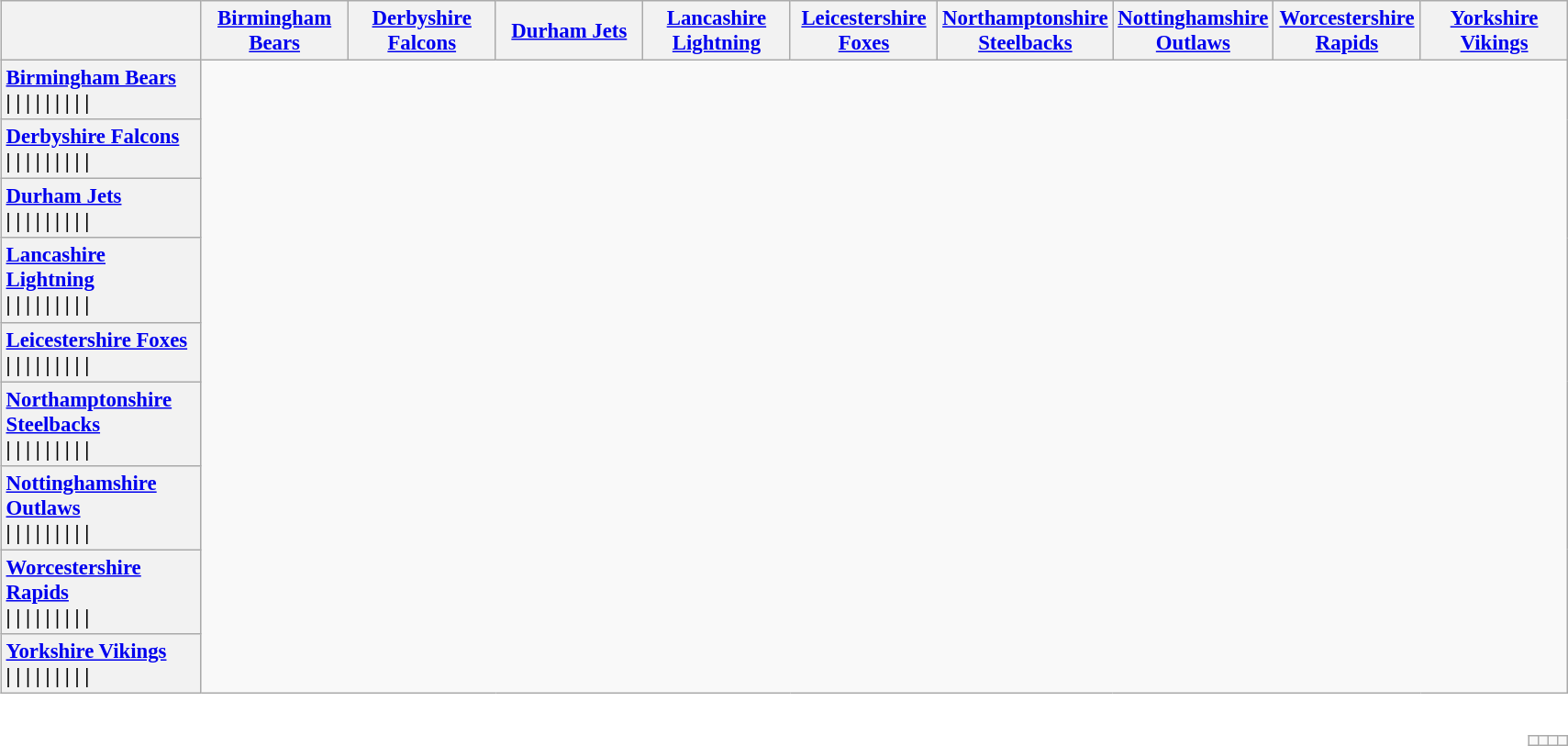<table style="padding:none; font-size:95%">
<tr>
<td colspan="3"><br><table class="wikitable" style="text-align:left;">
<tr>
<th style="width:138px; text-align:center;"></th>
<th width=100><a href='#'>Birmingham Bears</a></th>
<th width=100><a href='#'>Derbyshire Falcons</a></th>
<th width=100><a href='#'>Durham Jets</a></th>
<th width=100><a href='#'>Lancashire Lightning</a></th>
<th width=100><a href='#'>Leicestershire Foxes</a></th>
<th width=100><a href='#'>Northamptonshire Steelbacks</a></th>
<th width=100><a href='#'>Nottinghamshire Outlaws</a></th>
<th width=100><a href='#'>Worcestershire Rapids</a></th>
<th width=100><a href='#'>Yorkshire Vikings</a></th>
</tr>
<tr>
<th style="text-align:left"><a href='#'>Birmingham Bears</a><br> | 
 | 
 | 
 | 
 | 
 | 
 | 
 | 
 | </th>
</tr>
<tr>
<th style="text-align:left"><a href='#'>Derbyshire Falcons</a><br> | 
 | 
 | 
 | 
 | 
 | 
 | 
 | 
 | </th>
</tr>
<tr>
<th style="text-align:left"><a href='#'>Durham Jets</a><br> | 
 | 
 | 
 | 
 | 
 | 
 | 
 | 
 | </th>
</tr>
<tr>
<th style="text-align:left"><a href='#'>Lancashire Lightning</a><br> | 
 | 
 | 
 | 
 | 
 | 
 | 
 | 
 | </th>
</tr>
<tr>
<th style="text-align:left"><a href='#'>Leicestershire Foxes</a><br> | 
 | 
 | 
 | 
 | 
 | 
 | 
 | 
 | </th>
</tr>
<tr>
<th style="text-align:left"><a href='#'>Northamptonshire Steelbacks</a><br> | 
 | 
 | 
 | 
 | 
 | 
 | 
 | 
 | </th>
</tr>
<tr>
<th style="text-align:left"><a href='#'>Nottinghamshire Outlaws</a><br> | 
 | 
 | 
 | 
 | 
 | 
 | 
 | 
 | </th>
</tr>
<tr>
<th style="text-align:left"><a href='#'>Worcestershire Rapids</a><br> | 
 | 
 | 
 | 
 | 
 | 
 | 
 | 
 | </th>
</tr>
<tr>
<th style="text-align:left"><a href='#'>Yorkshire Vikings</a><br> | 
 | 
 | 
 | 
 | 
 | 
 | 
 | 
 | </th>
</tr>
</table>
<table class="wikitable" style="float:right">
<tr style="text-align: center">
<td></td>
<td></td>
<td></td>
<td></td>
</tr>
</table>
</td>
</tr>
</table>
